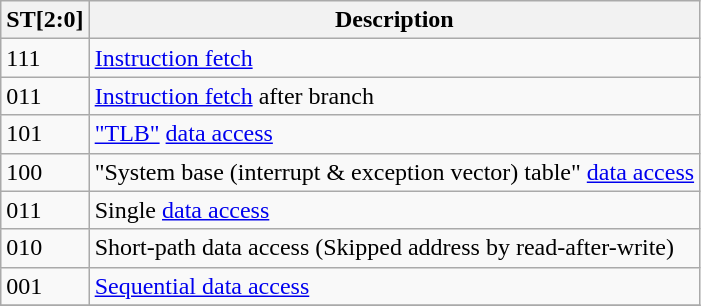<table class="wikitable">
<tr>
<th>ST[2:0]</th>
<th>Description</th>
</tr>
<tr>
<td>111</td>
<td><a href='#'>Instruction fetch</a></td>
</tr>
<tr>
<td>011</td>
<td><a href='#'>Instruction fetch</a> after branch</td>
</tr>
<tr>
<td>101</td>
<td><a href='#'>"TLB"</a> <a href='#'>data access</a></td>
</tr>
<tr>
<td>100</td>
<td>"System base (interrupt & exception vector) table" <a href='#'>data access</a></td>
</tr>
<tr>
<td>011</td>
<td>Single <a href='#'>data access</a></td>
</tr>
<tr>
<td>010</td>
<td>Short-path data access (Skipped address by read-after-write)</td>
</tr>
<tr>
<td>001</td>
<td><a href='#'>Sequential data access</a></td>
</tr>
<tr>
</tr>
</table>
